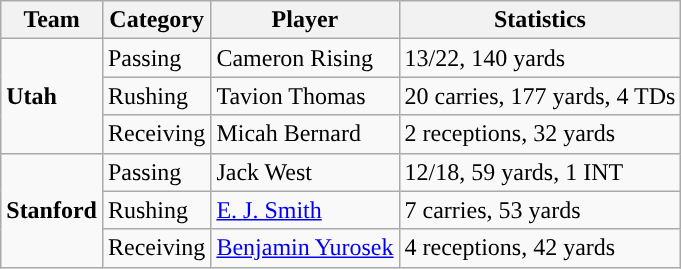<table class="wikitable" style="float: left;">
<tr>
<th>Team</th>
<th>Category</th>
<th>Player</th>
<th>Statistics</th>
</tr>
<tr>
<td rowspan=3><strong>Utah</strong></td>
<td>Passing</td>
<td>Cameron Rising</td>
<td>13/22, 140 yards</td>
</tr>
<tr>
<td>Rushing</td>
<td>Tavion Thomas</td>
<td>20 carries, 177 yards, 4 TDs</td>
</tr>
<tr>
<td>Receiving</td>
<td>Micah Bernard</td>
<td>2 receptions, 32 yards</td>
</tr>
<tr>
<td rowspan=3><strong>Stanford</strong></td>
<td>Passing</td>
<td>Jack West</td>
<td>12/18, 59 yards, 1 INT</td>
</tr>
<tr>
<td>Rushing</td>
<td><a href='#'>E. J. Smith</a></td>
<td>7 carries, 53 yards</td>
</tr>
<tr>
<td>Receiving</td>
<td><a href='#'>Benjamin Yurosek</a></td>
<td>4 receptions, 42 yards</td>
</tr>
</table>
